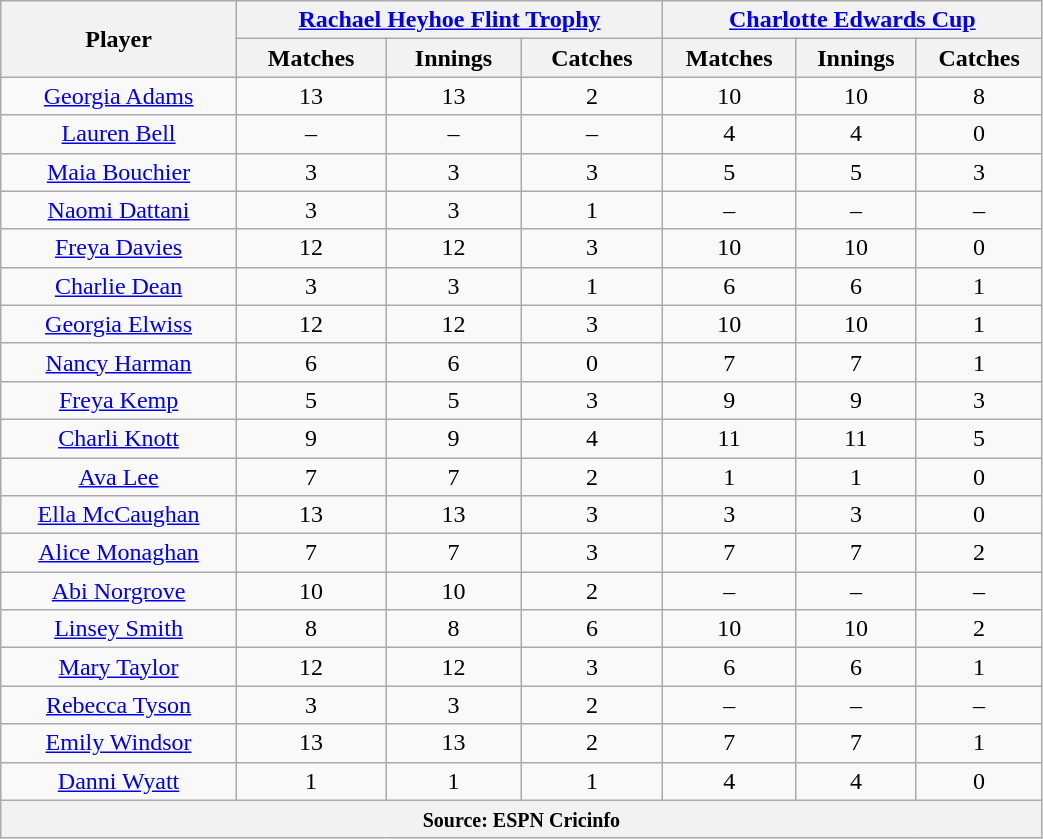<table class="wikitable" style="text-align:center; width:55%;">
<tr>
<th rowspan=2>Player</th>
<th colspan=3><a href='#'>Rachael Heyhoe Flint Trophy</a></th>
<th colspan=3><a href='#'>Charlotte Edwards Cup</a></th>
</tr>
<tr>
<th>Matches</th>
<th>Innings</th>
<th>Catches</th>
<th>Matches</th>
<th>Innings</th>
<th>Catches</th>
</tr>
<tr>
<td><a href='#'>Georgia Adams</a></td>
<td>13</td>
<td>13</td>
<td>2</td>
<td>10</td>
<td>10</td>
<td>8</td>
</tr>
<tr>
<td><a href='#'>Lauren Bell</a></td>
<td>–</td>
<td>–</td>
<td>–</td>
<td>4</td>
<td>4</td>
<td>0</td>
</tr>
<tr>
<td><a href='#'>Maia Bouchier</a></td>
<td>3</td>
<td>3</td>
<td>3</td>
<td>5</td>
<td>5</td>
<td>3</td>
</tr>
<tr>
<td><a href='#'>Naomi Dattani</a></td>
<td>3</td>
<td>3</td>
<td>1</td>
<td>–</td>
<td>–</td>
<td>–</td>
</tr>
<tr>
<td><a href='#'>Freya Davies</a></td>
<td>12</td>
<td>12</td>
<td>3</td>
<td>10</td>
<td>10</td>
<td>0</td>
</tr>
<tr>
<td><a href='#'>Charlie Dean</a></td>
<td>3</td>
<td>3</td>
<td>1</td>
<td>6</td>
<td>6</td>
<td>1</td>
</tr>
<tr>
<td><a href='#'>Georgia Elwiss</a></td>
<td>12</td>
<td>12</td>
<td>3</td>
<td>10</td>
<td>10</td>
<td>1</td>
</tr>
<tr>
<td><a href='#'>Nancy Harman</a></td>
<td>6</td>
<td>6</td>
<td>0</td>
<td>7</td>
<td>7</td>
<td>1</td>
</tr>
<tr>
<td><a href='#'>Freya Kemp</a></td>
<td>5</td>
<td>5</td>
<td>3</td>
<td>9</td>
<td>9</td>
<td>3</td>
</tr>
<tr>
<td><a href='#'>Charli Knott</a></td>
<td>9</td>
<td>9</td>
<td>4</td>
<td>11</td>
<td>11</td>
<td>5</td>
</tr>
<tr>
<td><a href='#'>Ava Lee</a></td>
<td>7</td>
<td>7</td>
<td>2</td>
<td>1</td>
<td>1</td>
<td>0</td>
</tr>
<tr>
<td><a href='#'>Ella McCaughan</a></td>
<td>13</td>
<td>13</td>
<td>3</td>
<td>3</td>
<td>3</td>
<td>0</td>
</tr>
<tr>
<td><a href='#'>Alice Monaghan</a></td>
<td>7</td>
<td>7</td>
<td>3</td>
<td>7</td>
<td>7</td>
<td>2</td>
</tr>
<tr>
<td><a href='#'>Abi Norgrove</a></td>
<td>10</td>
<td>10</td>
<td>2</td>
<td>–</td>
<td>–</td>
<td>–</td>
</tr>
<tr>
<td><a href='#'>Linsey Smith</a></td>
<td>8</td>
<td>8</td>
<td>6</td>
<td>10</td>
<td>10</td>
<td>2</td>
</tr>
<tr>
<td><a href='#'>Mary Taylor</a></td>
<td>12</td>
<td>12</td>
<td>3</td>
<td>6</td>
<td>6</td>
<td>1</td>
</tr>
<tr>
<td><a href='#'>Rebecca Tyson</a></td>
<td>3</td>
<td>3</td>
<td>2</td>
<td>–</td>
<td>–</td>
<td>–</td>
</tr>
<tr>
<td><a href='#'>Emily Windsor</a></td>
<td>13</td>
<td>13</td>
<td>2</td>
<td>7</td>
<td>7</td>
<td>1</td>
</tr>
<tr>
<td><a href='#'>Danni Wyatt</a></td>
<td>1</td>
<td>1</td>
<td>1</td>
<td>4</td>
<td>4</td>
<td>0</td>
</tr>
<tr>
<th colspan="7"><small>Source: ESPN Cricinfo</small></th>
</tr>
</table>
